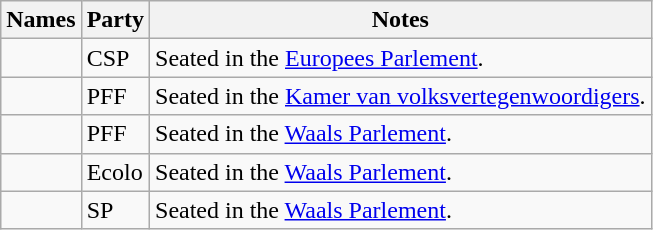<table class="wikitable sortable">
<tr>
<th>Names</th>
<th>Party</th>
<th>Notes</th>
</tr>
<tr>
<td></td>
<td>CSP</td>
<td>Seated in the <a href='#'>Europees Parlement</a>.</td>
</tr>
<tr>
<td></td>
<td>PFF</td>
<td>Seated in the <a href='#'>Kamer van volksvertegenwoordigers</a>.</td>
</tr>
<tr>
<td></td>
<td>PFF</td>
<td>Seated in the <a href='#'>Waals Parlement</a>.</td>
</tr>
<tr>
<td></td>
<td>Ecolo</td>
<td>Seated in the <a href='#'>Waals Parlement</a>.</td>
</tr>
<tr>
<td></td>
<td>SP</td>
<td>Seated in the <a href='#'>Waals Parlement</a>.</td>
</tr>
</table>
